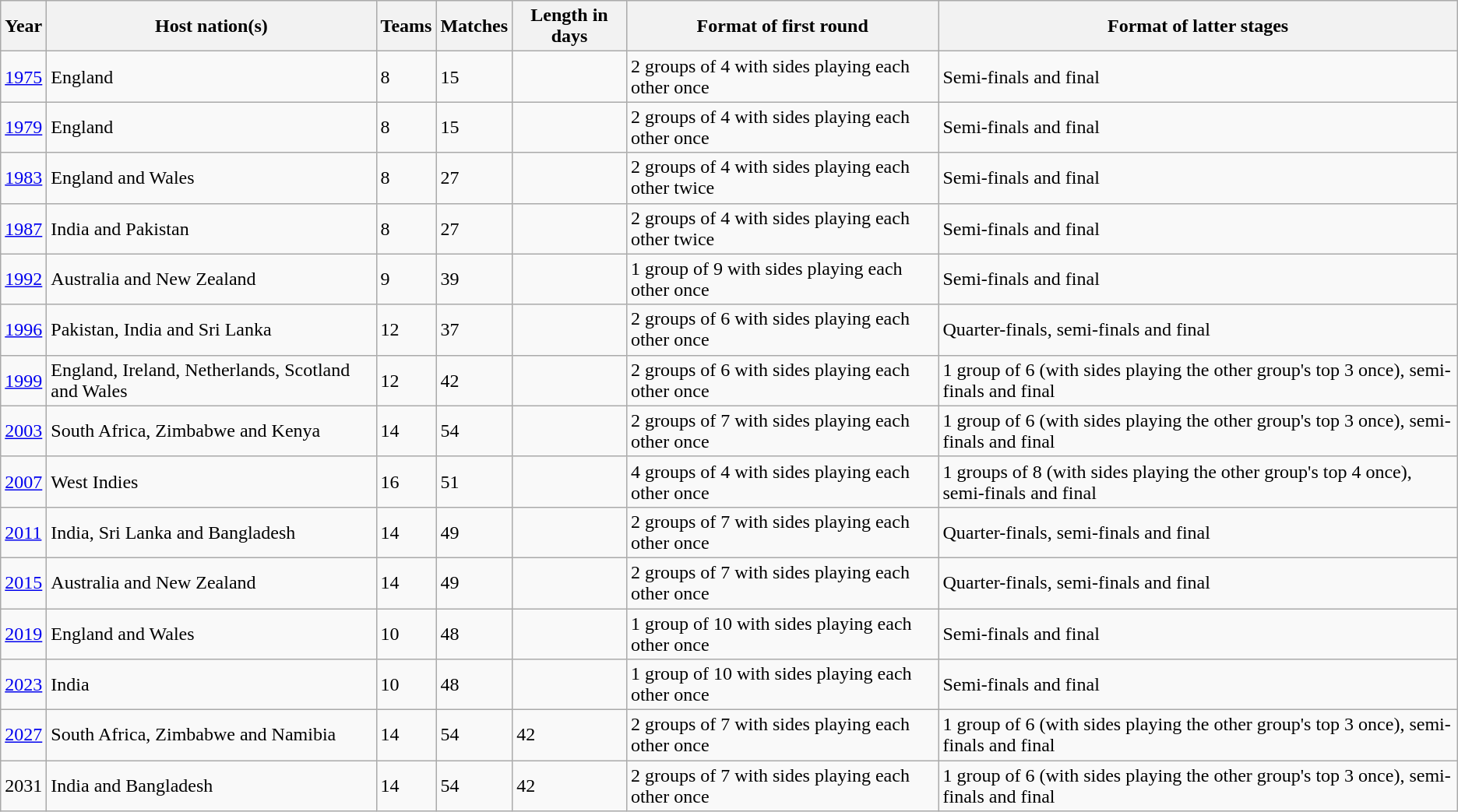<table class="wikitable">
<tr>
<th>Year</th>
<th>Host nation(s)</th>
<th>Teams</th>
<th>Matches</th>
<th>Length in days</th>
<th>Format of first round</th>
<th>Format of latter stages</th>
</tr>
<tr>
<td><a href='#'>1975</a></td>
<td>England</td>
<td>8</td>
<td>15</td>
<td></td>
<td>2 groups of 4 with sides playing each other once</td>
<td>Semi-finals and final</td>
</tr>
<tr>
<td><a href='#'>1979</a></td>
<td>England</td>
<td>8</td>
<td>15</td>
<td></td>
<td>2 groups of 4 with sides playing each other once</td>
<td>Semi-finals and final</td>
</tr>
<tr>
<td><a href='#'>1983</a></td>
<td>England and Wales</td>
<td>8</td>
<td>27</td>
<td></td>
<td>2 groups of 4 with sides playing each other twice</td>
<td>Semi-finals and final</td>
</tr>
<tr>
<td><a href='#'>1987</a></td>
<td>India and Pakistan</td>
<td>8</td>
<td>27</td>
<td></td>
<td>2 groups of 4 with sides playing each other twice</td>
<td>Semi-finals and final</td>
</tr>
<tr>
<td><a href='#'>1992</a></td>
<td>Australia and New Zealand</td>
<td>9</td>
<td>39</td>
<td></td>
<td>1 group of 9 with sides playing each other once</td>
<td>Semi-finals and final</td>
</tr>
<tr>
<td><a href='#'>1996</a></td>
<td>Pakistan, India and Sri Lanka</td>
<td>12</td>
<td>37</td>
<td></td>
<td>2 groups of 6 with sides playing each other once</td>
<td>Quarter-finals, semi-finals and final</td>
</tr>
<tr>
<td><a href='#'>1999</a></td>
<td>England, Ireland, Netherlands, Scotland and Wales</td>
<td>12</td>
<td>42</td>
<td></td>
<td>2 groups of 6 with sides playing each other once</td>
<td>1 group of 6 (with sides playing the other group's top 3 once), semi-finals and final</td>
</tr>
<tr>
<td><a href='#'>2003</a></td>
<td>South Africa, Zimbabwe and Kenya</td>
<td>14</td>
<td>54</td>
<td></td>
<td>2 groups of 7 with sides playing each other once</td>
<td>1 group of 6 (with sides playing the other group's top 3 once), semi-finals and final</td>
</tr>
<tr>
<td><a href='#'>2007</a></td>
<td>West Indies</td>
<td>16</td>
<td>51</td>
<td></td>
<td>4 groups of 4 with sides playing each other once</td>
<td>1 groups of 8 (with  sides playing the other group's top 4 once), semi-finals and final</td>
</tr>
<tr>
<td><a href='#'>2011</a></td>
<td>India, Sri Lanka and Bangladesh</td>
<td>14</td>
<td>49</td>
<td></td>
<td>2 groups of 7 with sides playing each other once</td>
<td>Quarter-finals, semi-finals and final</td>
</tr>
<tr>
<td><a href='#'>2015</a></td>
<td>Australia and New Zealand</td>
<td>14</td>
<td>49</td>
<td></td>
<td>2 groups of 7 with sides playing each other once</td>
<td>Quarter-finals, semi-finals and final</td>
</tr>
<tr>
<td><a href='#'>2019</a></td>
<td>England and Wales</td>
<td>10</td>
<td>48</td>
<td></td>
<td>1 group of 10 with sides playing each other once</td>
<td>Semi-finals and final</td>
</tr>
<tr>
<td><a href='#'>2023</a></td>
<td>India</td>
<td>10</td>
<td>48</td>
<td></td>
<td>1 group of 10 with sides playing each other once</td>
<td>Semi-finals and final</td>
</tr>
<tr>
<td><a href='#'>2027</a></td>
<td>South Africa, Zimbabwe and Namibia</td>
<td>14</td>
<td>54</td>
<td>42</td>
<td>2 groups of 7 with sides playing each other once</td>
<td>1 group of 6 (with sides playing the other group's top 3 once), semi-finals and final</td>
</tr>
<tr>
<td>2031</td>
<td>India and Bangladesh</td>
<td>14</td>
<td>54</td>
<td>42</td>
<td>2 groups of 7 with sides playing each other once</td>
<td>1 group of 6 (with sides playing the other group's top 3 once), semi-finals and final</td>
</tr>
</table>
